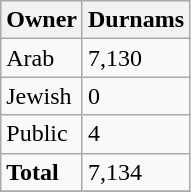<table class="wikitable">
<tr>
<th>Owner</th>
<th>Durnams</th>
</tr>
<tr>
<td>Arab</td>
<td>7,130</td>
</tr>
<tr>
<td>Jewish</td>
<td>0</td>
</tr>
<tr>
<td>Public</td>
<td>4</td>
</tr>
<tr>
<td><strong>Total</strong></td>
<td>7,134</td>
</tr>
<tr>
</tr>
</table>
